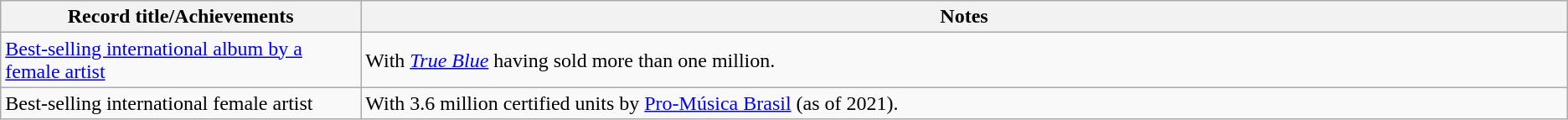<table class="wikitable sortable plainrowheaders">
<tr>
<th scope="col" width=20%>Record title/Achievements</th>
<th scope="col" width=67%>Notes</th>
</tr>
<tr>
<td><a href='#'>Best-selling international album by a female artist</a></td>
<td>With <em><a href='#'>True Blue</a></em> having sold more than one million.</td>
</tr>
<tr>
<td>Best-selling international female artist</td>
<td>With 3.6 million certified units by <a href='#'>Pro-Música Brasil</a> (as of 2021).</td>
</tr>
</table>
